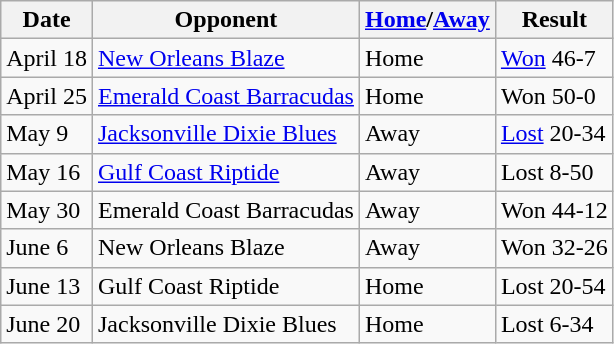<table class="wikitable">
<tr>
<th>Date</th>
<th>Opponent</th>
<th><a href='#'>Home</a>/<a href='#'>Away</a></th>
<th>Result</th>
</tr>
<tr>
<td>April 18</td>
<td><a href='#'>New Orleans Blaze</a></td>
<td>Home</td>
<td><a href='#'>Won</a> 46-7</td>
</tr>
<tr>
<td>April 25</td>
<td><a href='#'>Emerald Coast Barracudas</a></td>
<td>Home</td>
<td>Won 50-0</td>
</tr>
<tr>
<td>May 9</td>
<td><a href='#'>Jacksonville Dixie Blues</a></td>
<td>Away</td>
<td><a href='#'>Lost</a> 20-34</td>
</tr>
<tr>
<td>May 16</td>
<td><a href='#'>Gulf Coast Riptide</a></td>
<td>Away</td>
<td>Lost 8-50</td>
</tr>
<tr>
<td>May 30</td>
<td>Emerald Coast Barracudas</td>
<td>Away</td>
<td>Won 44-12</td>
</tr>
<tr>
<td>June 6</td>
<td>New Orleans Blaze</td>
<td>Away</td>
<td>Won 32-26</td>
</tr>
<tr>
<td>June 13</td>
<td>Gulf Coast Riptide</td>
<td>Home</td>
<td>Lost 20-54</td>
</tr>
<tr>
<td>June 20</td>
<td>Jacksonville Dixie Blues</td>
<td>Home</td>
<td>Lost 6-34</td>
</tr>
</table>
